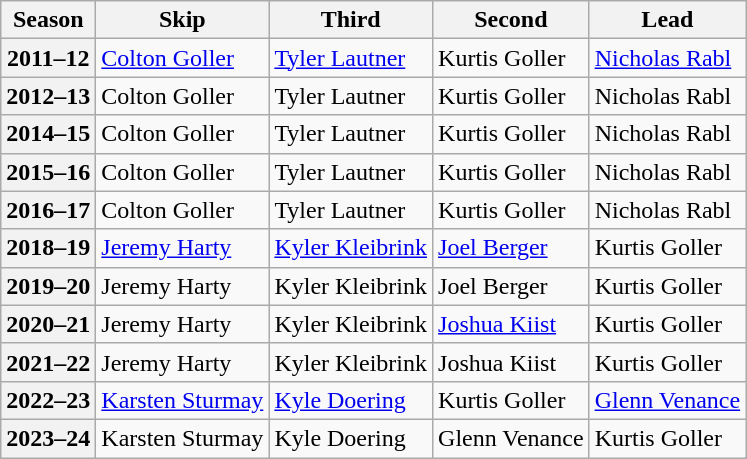<table class="wikitable">
<tr>
<th scope="col">Season</th>
<th scope="col">Skip</th>
<th scope="col">Third</th>
<th scope="col">Second</th>
<th scope="col">Lead</th>
</tr>
<tr>
<th scope="row">2011–12</th>
<td><a href='#'>Colton Goller</a></td>
<td><a href='#'>Tyler Lautner</a></td>
<td>Kurtis Goller</td>
<td><a href='#'>Nicholas Rabl</a></td>
</tr>
<tr>
<th scope="row">2012–13</th>
<td>Colton Goller</td>
<td>Tyler Lautner</td>
<td>Kurtis Goller</td>
<td>Nicholas Rabl</td>
</tr>
<tr>
<th scope="row">2014–15</th>
<td>Colton Goller</td>
<td>Tyler Lautner</td>
<td>Kurtis Goller</td>
<td>Nicholas Rabl</td>
</tr>
<tr>
<th scope="row">2015–16</th>
<td>Colton Goller</td>
<td>Tyler Lautner</td>
<td>Kurtis Goller</td>
<td>Nicholas Rabl</td>
</tr>
<tr>
<th scope="row">2016–17</th>
<td>Colton Goller</td>
<td>Tyler Lautner</td>
<td>Kurtis Goller</td>
<td>Nicholas Rabl</td>
</tr>
<tr>
<th scope="row">2018–19</th>
<td><a href='#'>Jeremy Harty</a></td>
<td><a href='#'>Kyler Kleibrink</a></td>
<td><a href='#'>Joel Berger</a></td>
<td>Kurtis Goller</td>
</tr>
<tr>
<th scope="row">2019–20</th>
<td>Jeremy Harty</td>
<td>Kyler Kleibrink</td>
<td>Joel Berger</td>
<td>Kurtis Goller</td>
</tr>
<tr>
<th scope="row">2020–21</th>
<td>Jeremy Harty</td>
<td>Kyler Kleibrink</td>
<td><a href='#'>Joshua Kiist</a></td>
<td>Kurtis Goller</td>
</tr>
<tr>
<th scope="row">2021–22</th>
<td>Jeremy Harty</td>
<td>Kyler Kleibrink</td>
<td>Joshua Kiist</td>
<td>Kurtis Goller</td>
</tr>
<tr>
<th scope="row">2022–23</th>
<td><a href='#'>Karsten Sturmay</a></td>
<td><a href='#'>Kyle Doering</a></td>
<td>Kurtis Goller</td>
<td><a href='#'>Glenn Venance</a></td>
</tr>
<tr>
<th scope="row">2023–24</th>
<td>Karsten Sturmay</td>
<td>Kyle Doering</td>
<td>Glenn Venance</td>
<td>Kurtis Goller</td>
</tr>
</table>
